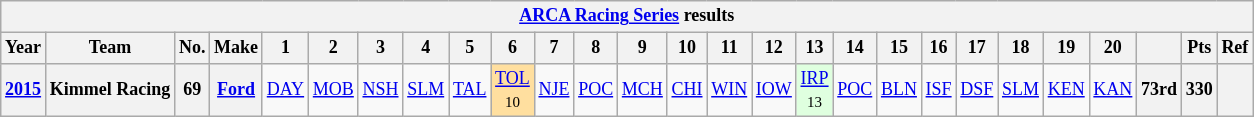<table class="wikitable" style="text-align:center; font-size:75%">
<tr>
<th colspan=45><a href='#'>ARCA Racing Series</a> results</th>
</tr>
<tr>
<th>Year</th>
<th>Team</th>
<th>No.</th>
<th>Make</th>
<th>1</th>
<th>2</th>
<th>3</th>
<th>4</th>
<th>5</th>
<th>6</th>
<th>7</th>
<th>8</th>
<th>9</th>
<th>10</th>
<th>11</th>
<th>12</th>
<th>13</th>
<th>14</th>
<th>15</th>
<th>16</th>
<th>17</th>
<th>18</th>
<th>19</th>
<th>20</th>
<th></th>
<th>Pts</th>
<th>Ref</th>
</tr>
<tr>
<th><a href='#'>2015</a></th>
<th>Kimmel Racing</th>
<th>69</th>
<th><a href='#'>Ford</a></th>
<td><a href='#'>DAY</a></td>
<td><a href='#'>MOB</a></td>
<td><a href='#'>NSH</a></td>
<td><a href='#'>SLM</a></td>
<td><a href='#'>TAL</a></td>
<td style="background:#FFDF9F;"><a href='#'>TOL</a><br><small>10</small></td>
<td><a href='#'>NJE</a></td>
<td><a href='#'>POC</a></td>
<td><a href='#'>MCH</a></td>
<td><a href='#'>CHI</a></td>
<td><a href='#'>WIN</a></td>
<td><a href='#'>IOW</a></td>
<td style="background:#DFFFDF;"><a href='#'>IRP</a><br><small>13</small></td>
<td><a href='#'>POC</a></td>
<td><a href='#'>BLN</a></td>
<td><a href='#'>ISF</a></td>
<td><a href='#'>DSF</a></td>
<td><a href='#'>SLM</a></td>
<td><a href='#'>KEN</a></td>
<td><a href='#'>KAN</a></td>
<th>73rd</th>
<th>330</th>
<th></th>
</tr>
</table>
